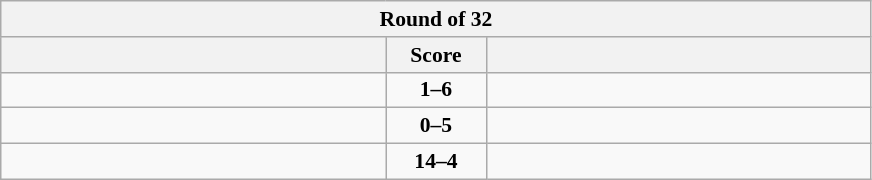<table class="wikitable" style="text-align: center; font-size:90% ">
<tr>
<th colspan=3>Round of 32</th>
</tr>
<tr>
<th align="right" width="250"></th>
<th width="60">Score</th>
<th align="left" width="250"></th>
</tr>
<tr>
<td align=left></td>
<td align=center><strong>1–6</strong></td>
<td align=left><strong></strong></td>
</tr>
<tr>
<td align=left></td>
<td align=center><strong>0–5</strong></td>
<td align=left><strong></strong></td>
</tr>
<tr>
<td align=left><strong></strong></td>
<td align=center><strong>14–4</strong></td>
<td align=left></td>
</tr>
</table>
